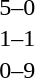<table cellspacing=1 width=70%>
<tr>
<th width=25%></th>
<th width=30%></th>
<th width=15%></th>
<th width=30%></th>
</tr>
<tr>
<td></td>
<td align=right></td>
<td align=center>5–0</td>
<td></td>
</tr>
<tr>
<td></td>
<td align=right></td>
<td align=center>1–1</td>
<td></td>
</tr>
<tr>
<td></td>
<td align=right></td>
<td align=center>0–9</td>
<td></td>
</tr>
</table>
